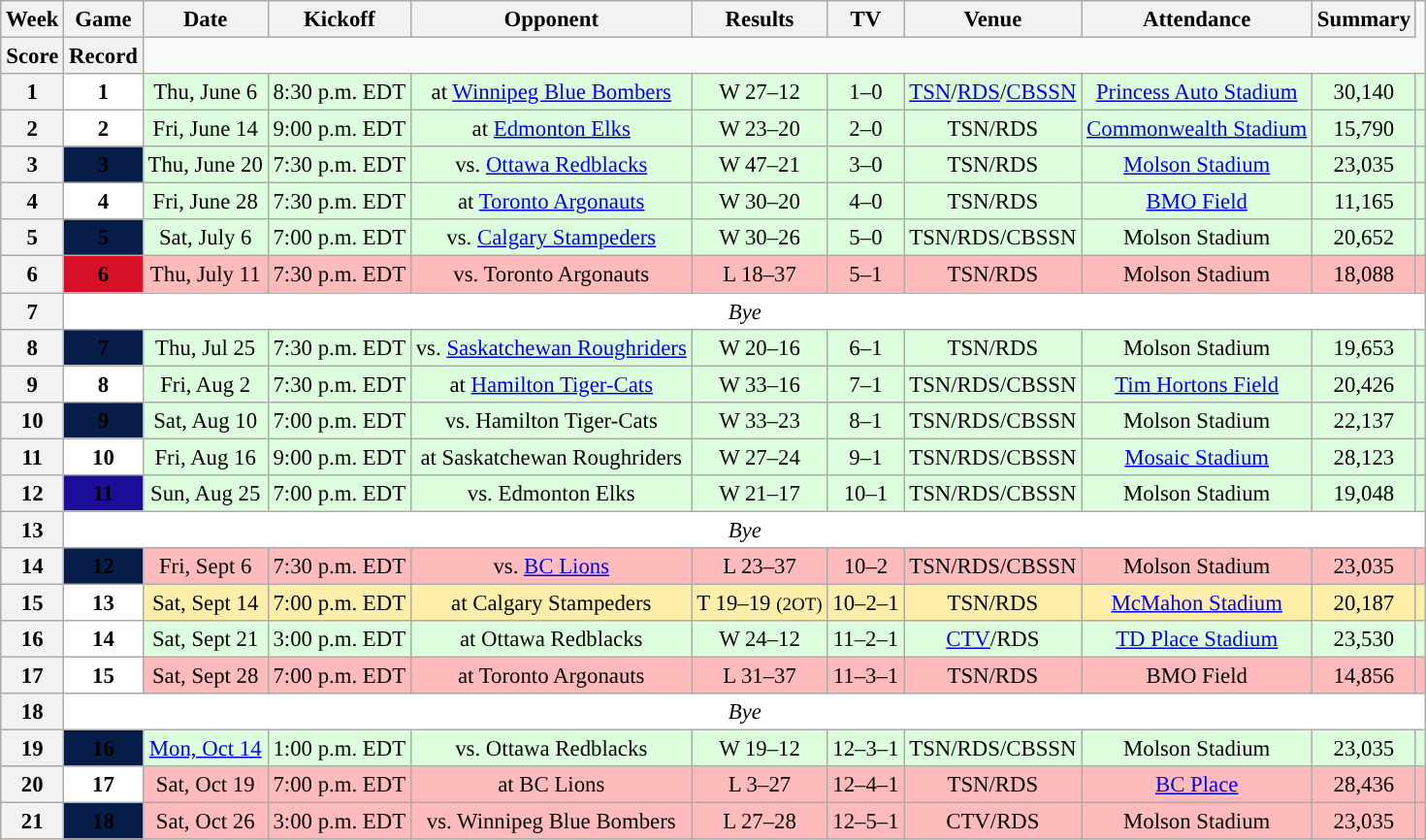<table class="wikitable" style="font-size: 95%;">
<tr>
<th scope="col">Week</th>
<th scope="col">Game</th>
<th scope="col">Date</th>
<th scope="col">Kickoff</th>
<th scope="col">Opponent</th>
<th scope="col">Results</th>
<th scope="col">TV</th>
<th scope="col">Venue</th>
<th scope="col">Attendance</th>
<th scope="col">Summary</th>
</tr>
<tr>
<th scope="col">Score</th>
<th scope="col">Record</th>
</tr>
<tr align="center"= bgcolor="ddffdd">
<th align="center"><strong>1</strong></th>
<th style="text-align:center; background:white;"><span><strong>1</strong></span></th>
<td align="center">Thu, June 6</td>
<td align="center">8:30 p.m. EDT</td>
<td align="center">at <a href='#'>Winnipeg Blue Bombers</a></td>
<td align="center">W 27–12</td>
<td align="center">1–0</td>
<td align="center"><a href='#'>TSN</a>/<a href='#'>RDS</a>/<a href='#'>CBSSN</a></td>
<td align="center"><a href='#'>Princess Auto Stadium</a></td>
<td align="center">30,140</td>
<td align="center"></td>
</tr>
<tr align="center"= bgcolor="ddffdd">
<th align="center"><strong>2</strong></th>
<th style="text-align:center; background:white;"><span><strong>2</strong></span></th>
<td align="center">Fri, June 14</td>
<td align="center">9:00 p.m. EDT</td>
<td align="center">at <a href='#'>Edmonton Elks</a></td>
<td align="center">W 23–20</td>
<td align="center">2–0</td>
<td align="center">TSN/RDS</td>
<td align="center"><a href='#'>Commonwealth Stadium</a></td>
<td align="center">15,790</td>
<td align="center"></td>
</tr>
<tr align="center"= bgcolor="ddffdd">
<th align="center"><strong>3</strong></th>
<th style="text-align:center; background:#071D49;"><span><strong>3</strong></span></th>
<td align="center">Thu, June 20</td>
<td align="center">7:30 p.m. EDT</td>
<td align="center">vs. <a href='#'>Ottawa Redblacks</a></td>
<td align="center">W 47–21</td>
<td align="center">3–0</td>
<td align="center">TSN/RDS</td>
<td align="center"><a href='#'>Molson Stadium</a></td>
<td align="center">23,035</td>
<td align="center"></td>
</tr>
<tr align="center"= bgcolor="ddffdd">
<th align="center"><strong>4</strong></th>
<th style="text-align:center; background:white;"><span><strong>4</strong></span></th>
<td align="center">Fri, June 28</td>
<td align="center">7:30 p.m. EDT</td>
<td align="center">at <a href='#'>Toronto Argonauts</a></td>
<td align="center">W 30–20</td>
<td align="center">4–0</td>
<td align="center">TSN/RDS</td>
<td align="center"><a href='#'>BMO Field</a></td>
<td align="center">11,165</td>
<td align="center"></td>
</tr>
<tr align="center"= bgcolor="ddffdd">
<th align="center"><strong>5</strong></th>
<th style="text-align:center; background:#071D49;"><span><strong>5</strong></span></th>
<td align="center">Sat, July 6</td>
<td align="center">7:00 p.m. EDT</td>
<td align="center">vs. <a href='#'>Calgary Stampeders</a></td>
<td align="center">W 30–26</td>
<td align="center">5–0</td>
<td align="center">TSN/RDS/CBSSN</td>
<td align="center">Molson Stadium</td>
<td align="center">20,652</td>
<td align="center"></td>
</tr>
<tr align="center"= bgcolor="ffbbbb">
<th align="center"><strong>6</strong></th>
<th style="text-align:center; background:#D70F27;"><span><strong>6</strong></span></th>
<td align="center">Thu, July 11</td>
<td align="center">7:30 p.m. EDT</td>
<td align="center">vs. Toronto Argonauts</td>
<td align="center">L 18–37</td>
<td align="center">5–1</td>
<td align="center">TSN/RDS</td>
<td align="center">Molson Stadium</td>
<td align="center">18,088</td>
<td align="center"></td>
</tr>
<tr align="center"= bgcolor="ffffff">
<th align="center"><strong>7</strong></th>
<td colspan=10 align="center" valign="middle"><em>Bye</em></td>
</tr>
<tr align="center"= bgcolor="ddffdd">
<th align="center"><strong>8</strong></th>
<th style="text-align:center; background:#071D49;"><span><strong>7</strong></span></th>
<td align="center">Thu, Jul 25</td>
<td align="center">7:30 p.m. EDT</td>
<td align="center">vs. <a href='#'>Saskatchewan Roughriders</a></td>
<td align="center">W 20–16</td>
<td align="center">6–1</td>
<td align="center">TSN/RDS</td>
<td align="center">Molson Stadium</td>
<td align="center">19,653</td>
<td align="center"></td>
</tr>
<tr align="center"= bgcolor="ddffdd">
<th align="center"><strong>9</strong></th>
<th style="text-align:center; background:white;"><span><strong>8</strong></span></th>
<td align="center">Fri, Aug 2</td>
<td align="center">7:30 p.m. EDT</td>
<td align="center">at <a href='#'>Hamilton Tiger-Cats</a></td>
<td align="center">W 33–16</td>
<td align="center">7–1</td>
<td align="center">TSN/RDS/CBSSN</td>
<td align="center"><a href='#'>Tim Hortons Field</a></td>
<td align="center">20,426</td>
<td align="center"></td>
</tr>
<tr align="center"= bgcolor="ddffdd">
<th align="center"><strong>10</strong></th>
<th style="text-align:center; background:#071D49;"><span><strong>9</strong></span></th>
<td align="center">Sat, Aug 10</td>
<td align="center">7:00 p.m. EDT</td>
<td align="center">vs. Hamilton Tiger-Cats</td>
<td align="center">W 33–23</td>
<td align="center">8–1</td>
<td align="center">TSN/RDS/CBSSN</td>
<td align="center">Molson Stadium</td>
<td align="center">22,137</td>
<td align="center"></td>
</tr>
<tr align="center"= bgcolor="ddffdd">
<th align="center"><strong>11</strong></th>
<th style="text-align:center; background:white;"><span><strong>10</strong></span></th>
<td align="center">Fri, Aug 16</td>
<td align="center">9:00 p.m. EDT</td>
<td align="center">at Saskatchewan Roughriders</td>
<td align="center">W 27–24</td>
<td align="center">9–1</td>
<td align="center">TSN/RDS/CBSSN</td>
<td align="center"><a href='#'>Mosaic Stadium</a></td>
<td align="center">28,123</td>
<td align="center"></td>
</tr>
<tr align="center"= bgcolor="ddffdd">
<th align="center"><strong>12</strong></th>
<th style="text-align:center; background:#1B0D97;"><span><strong>11</strong></span></th>
<td align="center">Sun, Aug 25</td>
<td align="center">7:00 p.m. EDT</td>
<td align="center">vs. Edmonton Elks</td>
<td align="center">W 21–17</td>
<td align="center">10–1</td>
<td align="center">TSN/RDS/CBSSN</td>
<td align="center">Molson Stadium</td>
<td align="center">19,048</td>
<td align="center"></td>
</tr>
<tr align="center"= bgcolor="ffffff">
<th align="center"><strong>13</strong></th>
<td colspan=10 align="center" valign="middle"><em>Bye</em></td>
</tr>
<tr align="center"= bgcolor="ffbbbb">
<th align="center"><strong>14</strong></th>
<th style="text-align:center; background:#071D49;"><span><strong>12</strong></span></th>
<td align="center">Fri, Sept 6</td>
<td align="center">7:30 p.m. EDT</td>
<td align="center">vs. <a href='#'>BC Lions</a></td>
<td align="center">L 23–37</td>
<td align="center">10–2</td>
<td align="center">TSN/RDS/CBSSN</td>
<td align="center">Molson Stadium</td>
<td align="center">23,035</td>
<td align="center"></td>
</tr>
<tr align="center"= bgcolor="ffeeaa">
<th align="center"><strong>15</strong></th>
<th style="text-align:center; background:white;"><span><strong>13</strong></span></th>
<td align="center">Sat, Sept 14</td>
<td align="center">7:00 p.m. EDT</td>
<td align="center">at Calgary Stampeders</td>
<td align="center">T 19–19 <small>(2OT)</small></td>
<td align="center">10–2–1</td>
<td align="center">TSN/RDS</td>
<td align="center"><a href='#'>McMahon Stadium</a></td>
<td align="center">20,187</td>
<td align="center"></td>
</tr>
<tr align="center"= bgcolor="ddffdd">
<th align="center"><strong>16</strong></th>
<th style="text-align:center; background:white;"><span><strong>14</strong></span></th>
<td align="center">Sat, Sept 21</td>
<td align="center">3:00 p.m. EDT</td>
<td align="center">at Ottawa Redblacks</td>
<td align="center">W 24–12</td>
<td align="center">11–2–1</td>
<td align="center"><a href='#'>CTV</a>/RDS</td>
<td align="center"><a href='#'>TD Place Stadium</a></td>
<td align="center">23,530</td>
<td align="center"></td>
</tr>
<tr align="center"= bgcolor="ffbbbb">
<th align="center"><strong>17</strong></th>
<th style="text-align:center; background:white;"><span><strong>15</strong></span></th>
<td align="center">Sat, Sept 28</td>
<td align="center">7:00 p.m. EDT</td>
<td align="center">at Toronto Argonauts</td>
<td align="center">L 31–37</td>
<td align="center">11–3–1</td>
<td align="center">TSN/RDS</td>
<td align="center">BMO Field</td>
<td align="center">14,856</td>
<td align="center"></td>
</tr>
<tr align="center"= bgcolor="ffffff">
<th align="center"><strong>18</strong></th>
<td colspan=10 align="center" valign="middle"><em>Bye</em></td>
</tr>
<tr align="center"= bgcolor="ddffdd">
<th align="center"><strong>19</strong></th>
<th style="text-align:center; background:#071D49;"><span><strong>16</strong></span></th>
<td align="center"><a href='#'>Mon, Oct 14</a></td>
<td align="center">1:00 p.m. EDT</td>
<td align="center">vs. Ottawa Redblacks</td>
<td align="center">W 19–12</td>
<td align="center">12–3–1</td>
<td align="center">TSN/RDS/CBSSN</td>
<td align="center">Molson Stadium</td>
<td align="center">23,035</td>
<td align="center"></td>
</tr>
<tr align="center"= bgcolor="ffbbbb">
<th align="center"><strong>20</strong></th>
<th style="text-align:center; background:white;"><span><strong>17</strong></span></th>
<td align="center">Sat, Oct 19</td>
<td align="center">7:00 p.m. EDT</td>
<td align="center">at BC Lions</td>
<td align="center">L 3–27</td>
<td align="center">12–4–1</td>
<td align="center">TSN/RDS</td>
<td align="center"><a href='#'>BC Place</a></td>
<td align="center">28,436</td>
<td align="center"></td>
</tr>
<tr align="center"= bgcolor="ffbbbb">
<th align="center"><strong>21</strong></th>
<th style="text-align:center; background:#071D49;"><span><strong>18</strong></span></th>
<td align="center">Sat, Oct 26</td>
<td align="center">3:00 p.m. EDT</td>
<td align="center">vs. Winnipeg Blue Bombers</td>
<td align="center">L 27–28</td>
<td align="center">12–5–1</td>
<td align="center">CTV/RDS</td>
<td align="center">Molson Stadium</td>
<td align="center">23,035</td>
<td align="center"></td>
</tr>
</table>
